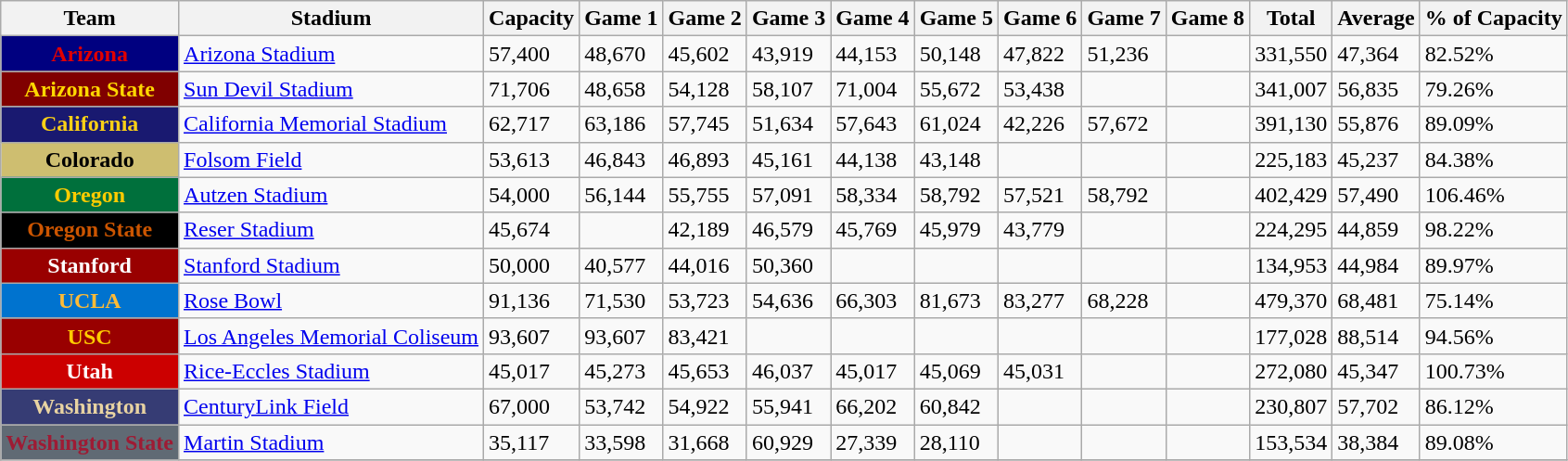<table class="wikitable sortable">
<tr>
<th>Team</th>
<th>Stadium</th>
<th>Capacity</th>
<th>Game 1</th>
<th>Game 2</th>
<th>Game 3</th>
<th>Game 4</th>
<th>Game 5</th>
<th>Game 6</th>
<th>Game 7</th>
<th>Game 8</th>
<th>Total</th>
<th>Average</th>
<th>% of Capacity</th>
</tr>
<tr>
<th style="background:#000080; color:#e00000;">Arizona</th>
<td><a href='#'>Arizona Stadium</a></td>
<td>57,400</td>
<td>48,670</td>
<td>45,602</td>
<td>43,919</td>
<td>44,153</td>
<td>50,148</td>
<td>47,822</td>
<td>51,236</td>
<td></td>
<td>331,550</td>
<td>47,364</td>
<td>82.52%</td>
</tr>
<tr>
<th style="background:#800000; color:#FFD700;">Arizona State</th>
<td><a href='#'>Sun Devil Stadium</a></td>
<td>71,706</td>
<td>48,658</td>
<td>54,128</td>
<td>58,107</td>
<td>71,004</td>
<td>55,672</td>
<td>53,438</td>
<td align=center></td>
<td align=center></td>
<td>341,007</td>
<td>56,835</td>
<td>79.26%</td>
</tr>
<tr>
<th style="background:#191970; color:#FCD116;">California</th>
<td><a href='#'>California Memorial Stadium</a></td>
<td>62,717</td>
<td>63,186</td>
<td>57,745</td>
<td>51,634</td>
<td>57,643</td>
<td>61,024</td>
<td>42,226</td>
<td>57,672</td>
<td align=center></td>
<td>391,130</td>
<td>55,876</td>
<td>89.09%</td>
</tr>
<tr>
<th style="background:#CEBE70; color:#000000;">Colorado</th>
<td><a href='#'>Folsom Field</a></td>
<td>53,613</td>
<td>46,843</td>
<td>46,893</td>
<td>45,161</td>
<td>44,138</td>
<td>43,148</td>
<td></td>
<td align=center></td>
<td align=center></td>
<td>225,183</td>
<td>45,237</td>
<td>84.38%</td>
</tr>
<tr>
<th style="background:#00703C; color:#FFCC00;">Oregon</th>
<td><a href='#'>Autzen Stadium</a></td>
<td>54,000</td>
<td>56,144</td>
<td>55,755</td>
<td>57,091</td>
<td>58,334</td>
<td>58,792</td>
<td>57,521</td>
<td>58,792</td>
<td align=center></td>
<td>402,429</td>
<td>57,490</td>
<td>106.46%</td>
</tr>
<tr>
<th style="background:#000000; color:#CC5500;">Oregon State</th>
<td><a href='#'>Reser Stadium</a></td>
<td>45,674</td>
<td></td>
<td>42,189</td>
<td>46,579</td>
<td>45,769</td>
<td>45,979</td>
<td>43,779</td>
<td></td>
<td align=center></td>
<td>224,295</td>
<td>44,859</td>
<td>98.22%</td>
</tr>
<tr>
<th style="background:#990000; color:#FFFFFF;">Stanford</th>
<td><a href='#'>Stanford Stadium</a></td>
<td>50,000</td>
<td>40,577</td>
<td>44,016</td>
<td>50,360</td>
<td></td>
<td></td>
<td></td>
<td align=center></td>
<td align=center></td>
<td>134,953</td>
<td>44,984</td>
<td>89.97%</td>
</tr>
<tr>
<th style="background:#0073CF; color:#FEBB36;">UCLA</th>
<td><a href='#'>Rose Bowl</a></td>
<td>91,136</td>
<td>71,530</td>
<td>53,723</td>
<td>54,636</td>
<td>66,303</td>
<td>81,673</td>
<td>83,277</td>
<td>68,228</td>
<td align=center></td>
<td>479,370</td>
<td>68,481</td>
<td>75.14%</td>
</tr>
<tr>
<th style="background:#990000; color:#FFCC00;">USC</th>
<td><a href='#'>Los Angeles Memorial Coliseum</a></td>
<td>93,607</td>
<td>93,607</td>
<td>83,421</td>
<td></td>
<td></td>
<td></td>
<td></td>
<td></td>
<td align=center></td>
<td>177,028</td>
<td>88,514</td>
<td>94.56%</td>
</tr>
<tr>
<th style="background:#CC0000; color:#FFFFFF;">Utah</th>
<td><a href='#'>Rice-Eccles Stadium</a></td>
<td>45,017</td>
<td>45,273</td>
<td>45,653</td>
<td>46,037</td>
<td>45,017</td>
<td>45,069</td>
<td>45,031</td>
<td align=center></td>
<td align=center></td>
<td>272,080</td>
<td>45,347</td>
<td>100.73%</td>
</tr>
<tr>
<th style="background:#363c74; color:#e8d3a2;">Washington</th>
<td><a href='#'>CenturyLink Field</a> </td>
<td>67,000</td>
<td>53,742</td>
<td>54,922</td>
<td>55,941</td>
<td>66,202</td>
<td>60,842</td>
<td></td>
<td align=center></td>
<td align=center></td>
<td>230,807</td>
<td>57,702</td>
<td>86.12%</td>
</tr>
<tr>
<th style="background:#606a74; color:#9e1b34;">Washington State</th>
<td><a href='#'>Martin Stadium</a></td>
<td>35,117</td>
<td>33,598</td>
<td>31,668</td>
<td>60,929</td>
<td>27,339</td>
<td>28,110</td>
<td></td>
<td align=center></td>
<td align=center></td>
<td>153,534</td>
<td>38,384</td>
<td>89.08%</td>
</tr>
<tr>
</tr>
</table>
